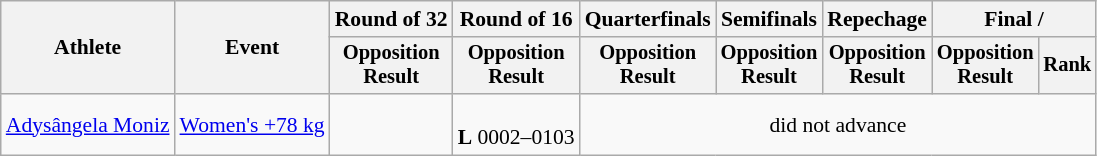<table class="wikitable" style="font-size:90%">
<tr>
<th rowspan=2>Athlete</th>
<th rowspan=2>Event</th>
<th>Round of 32</th>
<th>Round of 16</th>
<th>Quarterfinals</th>
<th>Semifinals</th>
<th>Repechage</th>
<th colspan=2>Final / </th>
</tr>
<tr style="font-size:95%">
<th>Opposition<br>Result</th>
<th>Opposition<br>Result</th>
<th>Opposition<br>Result</th>
<th>Opposition<br>Result</th>
<th>Opposition<br>Result</th>
<th>Opposition<br>Result</th>
<th>Rank</th>
</tr>
<tr align=center>
<td align=left><a href='#'>Adysângela Moniz</a></td>
<td align=left><a href='#'>Women's +78 kg</a></td>
<td></td>
<td><br><strong>L</strong> 0002–0103</td>
<td colspan=5>did not advance</td>
</tr>
</table>
